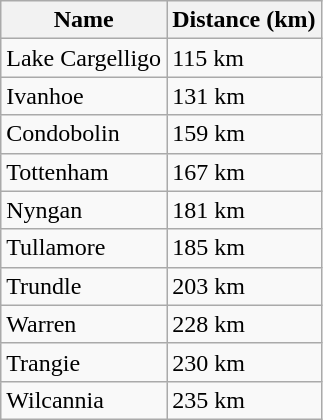<table class="wikitable">
<tr>
<th>Name</th>
<th>Distance (km)</th>
</tr>
<tr>
<td>Lake Cargelligo</td>
<td>115 km</td>
</tr>
<tr>
<td>Ivanhoe</td>
<td>131 km</td>
</tr>
<tr>
<td>Condobolin</td>
<td>159 km</td>
</tr>
<tr>
<td>Tottenham</td>
<td>167 km</td>
</tr>
<tr>
<td>Nyngan</td>
<td>181 km</td>
</tr>
<tr>
<td>Tullamore</td>
<td>185 km</td>
</tr>
<tr>
<td>Trundle</td>
<td>203 km</td>
</tr>
<tr>
<td>Warren</td>
<td>228 km</td>
</tr>
<tr>
<td>Trangie</td>
<td>230 km</td>
</tr>
<tr>
<td>Wilcannia</td>
<td>235 km</td>
</tr>
</table>
